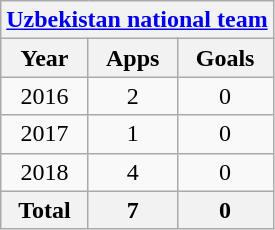<table class="wikitable" style="text-align:center">
<tr>
<th colspan=3><a href='#'>Uzbekistan national team</a></th>
</tr>
<tr>
<th>Year</th>
<th>Apps</th>
<th>Goals</th>
</tr>
<tr>
<td>2016</td>
<td>2</td>
<td>0</td>
</tr>
<tr>
<td>2017</td>
<td>1</td>
<td>0</td>
</tr>
<tr>
<td>2018</td>
<td>4</td>
<td>0</td>
</tr>
<tr>
<th>Total</th>
<th>7</th>
<th>0</th>
</tr>
</table>
